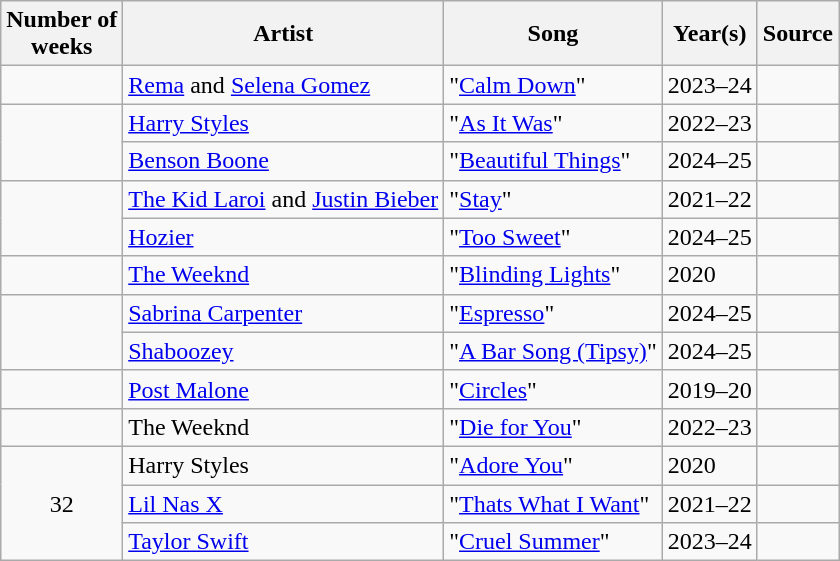<table class="wikitable">
<tr>
<th>Number of <br> weeks</th>
<th>Artist</th>
<th>Song</th>
<th>Year(s)</th>
<th>Source</th>
</tr>
<tr>
<td></td>
<td><a href='#'>Rema</a> and <a href='#'>Selena Gomez</a></td>
<td>"<a href='#'>Calm Down</a>"</td>
<td>2023–24</td>
<td></td>
</tr>
<tr>
<td rowspan=2></td>
<td><a href='#'>Harry Styles</a></td>
<td>"<a href='#'>As It Was</a>"</td>
<td>2022–23</td>
<td></td>
</tr>
<tr>
<td><a href='#'>Benson Boone</a></td>
<td>"<a href='#'>Beautiful Things</a>"</td>
<td>2024–25</td>
<td></td>
</tr>
<tr>
<td rowspan=2></td>
<td><a href='#'>The Kid Laroi</a> and <a href='#'>Justin Bieber</a></td>
<td>"<a href='#'>Stay</a>"</td>
<td>2021–22</td>
<td></td>
</tr>
<tr>
<td><a href='#'>Hozier</a></td>
<td>"<a href='#'>Too Sweet</a>"</td>
<td>2024–25</td>
<td></td>
</tr>
<tr>
<td></td>
<td><a href='#'>The Weeknd</a></td>
<td>"<a href='#'>Blinding Lights</a>"</td>
<td>2020</td>
<td></td>
</tr>
<tr>
<td rowspan=2></td>
<td><a href='#'>Sabrina Carpenter</a></td>
<td>"<a href='#'>Espresso</a>"</td>
<td>2024–25</td>
<td></td>
</tr>
<tr>
<td><a href='#'>Shaboozey</a></td>
<td>"<a href='#'>A Bar Song (Tipsy)</a>"</td>
<td>2024–25</td>
<td></td>
</tr>
<tr>
<td></td>
<td><a href='#'>Post Malone</a></td>
<td>"<a href='#'>Circles</a>"</td>
<td>2019–20</td>
<td></td>
</tr>
<tr>
<td></td>
<td>The Weeknd</td>
<td>"<a href='#'>Die for You</a>"</td>
<td>2022–23</td>
<td></td>
</tr>
<tr>
<td rowspan=4 style="text-align:center;">32</td>
<td>Harry Styles</td>
<td>"<a href='#'>Adore You</a>"</td>
<td>2020</td>
<td></td>
</tr>
<tr>
<td><a href='#'>Lil Nas X</a></td>
<td>"<a href='#'>Thats What I Want</a>"</td>
<td>2021–22</td>
<td></td>
</tr>
<tr>
<td><a href='#'>Taylor Swift</a></td>
<td>"<a href='#'>Cruel Summer</a>"</td>
<td>2023–24</td>
<td></td>
</tr>
</table>
